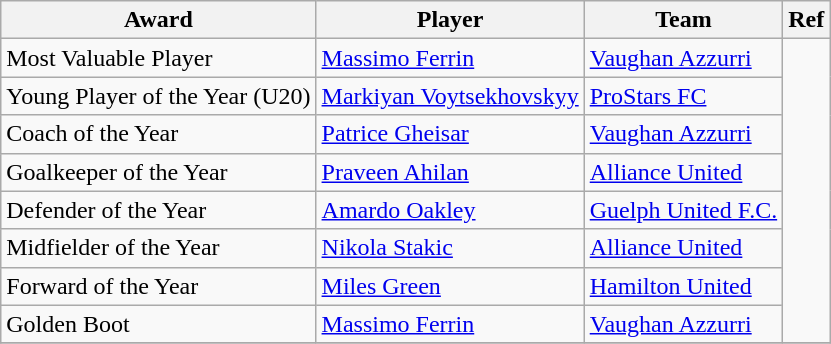<table class="wikitable">
<tr>
<th>Award</th>
<th>Player</th>
<th>Team</th>
<th>Ref</th>
</tr>
<tr>
<td>Most Valuable Player</td>
<td><a href='#'>Massimo Ferrin</a></td>
<td><a href='#'>Vaughan Azzurri</a></td>
<td rowspan=8></td>
</tr>
<tr>
<td>Young Player of the Year (U20)</td>
<td><a href='#'>Markiyan Voytsekhovskyy</a></td>
<td><a href='#'>ProStars FC</a></td>
</tr>
<tr>
<td>Coach of the Year</td>
<td><a href='#'>Patrice Gheisar</a></td>
<td><a href='#'>Vaughan Azzurri</a></td>
</tr>
<tr>
<td>Goalkeeper of the Year</td>
<td><a href='#'>Praveen Ahilan</a></td>
<td><a href='#'>Alliance United</a></td>
</tr>
<tr>
<td>Defender of the Year</td>
<td><a href='#'>Amardo Oakley</a></td>
<td><a href='#'>Guelph United F.C.</a></td>
</tr>
<tr>
<td>Midfielder of the Year</td>
<td><a href='#'>Nikola Stakic</a></td>
<td><a href='#'>Alliance United</a></td>
</tr>
<tr>
<td>Forward of the Year</td>
<td><a href='#'>Miles Green</a></td>
<td><a href='#'>Hamilton United</a></td>
</tr>
<tr>
<td>Golden Boot</td>
<td><a href='#'>Massimo Ferrin</a></td>
<td><a href='#'>Vaughan Azzurri</a></td>
</tr>
<tr>
</tr>
</table>
